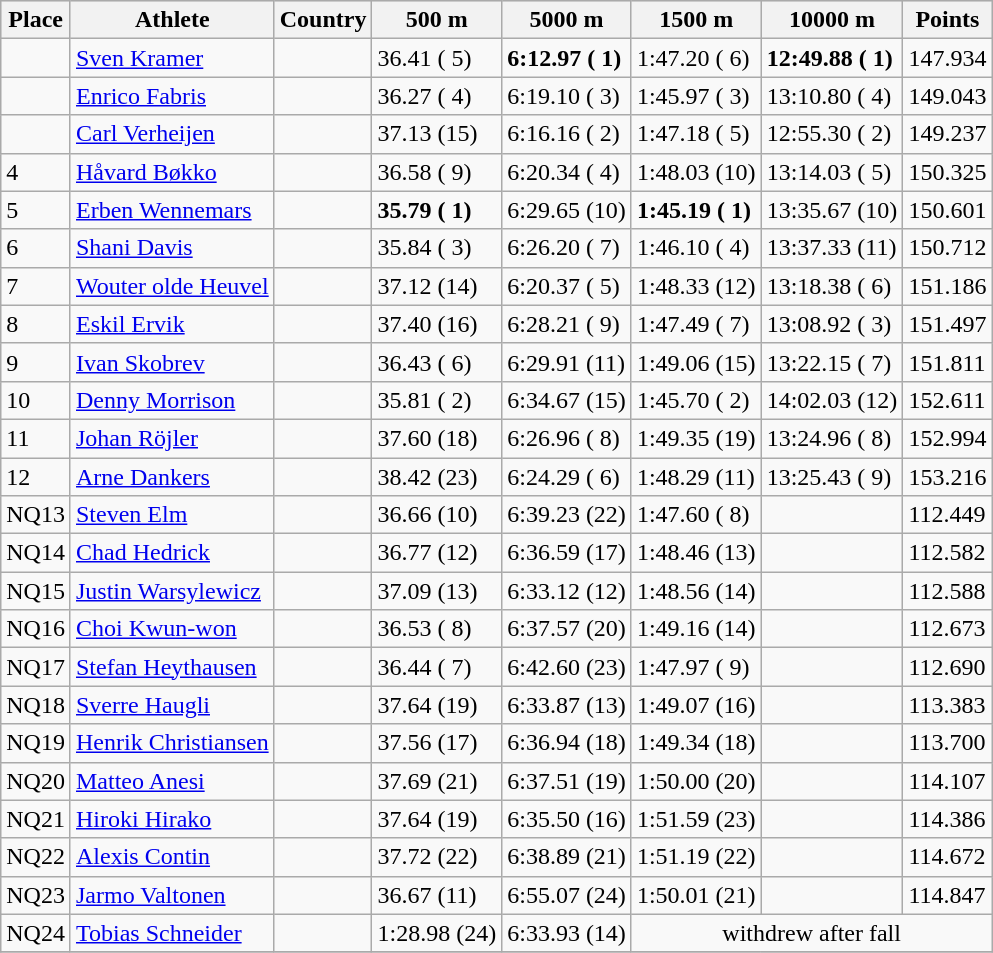<table class="wikitable sortable" border="1">
<tr align=left bgcolor=#DDDDDD>
<th>Place</th>
<th>Athlete</th>
<th>Country</th>
<th>500 m</th>
<th>5000 m</th>
<th>1500 m</th>
<th>10000 m</th>
<th>Points</th>
</tr>
<tr>
<td></td>
<td align="left"><a href='#'>Sven Kramer</a></td>
<td align="left"></td>
<td>36.41 ( 5)</td>
<td><strong>6:12.97 ( 1)</strong></td>
<td>1:47.20 ( 6)</td>
<td><strong>12:49.88 ( 1)</strong></td>
<td>147.934</td>
</tr>
<tr>
<td></td>
<td align="left"><a href='#'>Enrico Fabris</a></td>
<td align="left"></td>
<td>36.27 ( 4)</td>
<td>6:19.10 ( 3)</td>
<td>1:45.97 ( 3)</td>
<td>13:10.80 ( 4)</td>
<td>149.043</td>
</tr>
<tr>
<td></td>
<td align="left"><a href='#'>Carl Verheijen</a></td>
<td align="left"></td>
<td>37.13 (15)</td>
<td>6:16.16 ( 2)</td>
<td>1:47.18 ( 5)</td>
<td>12:55.30 ( 2)</td>
<td>149.237</td>
</tr>
<tr>
<td>4</td>
<td align="left"><a href='#'>Håvard Bøkko</a></td>
<td align="left"></td>
<td>36.58 ( 9)</td>
<td>6:20.34 ( 4)</td>
<td>1:48.03 (10)</td>
<td>13:14.03 ( 5)</td>
<td>150.325</td>
</tr>
<tr>
<td>5</td>
<td align="left"><a href='#'>Erben Wennemars</a></td>
<td align="left"></td>
<td><strong>35.79 ( 1)</strong></td>
<td>6:29.65 (10)</td>
<td><strong>1:45.19 ( 1)</strong></td>
<td>13:35.67 (10)</td>
<td>150.601</td>
</tr>
<tr>
<td>6</td>
<td align="left"><a href='#'>Shani Davis</a></td>
<td align="left"></td>
<td>35.84 ( 3)</td>
<td>6:26.20 ( 7)</td>
<td>1:46.10 ( 4)</td>
<td>13:37.33 (11)</td>
<td>150.712</td>
</tr>
<tr>
<td>7</td>
<td align="left"><a href='#'>Wouter olde Heuvel</a></td>
<td align="left"></td>
<td>37.12 (14)</td>
<td>6:20.37 ( 5)</td>
<td>1:48.33 (12)</td>
<td>13:18.38 ( 6)</td>
<td>151.186</td>
</tr>
<tr>
<td>8</td>
<td align="left"><a href='#'>Eskil Ervik</a></td>
<td align="left"></td>
<td>37.40 (16)</td>
<td>6:28.21 ( 9)</td>
<td>1:47.49 ( 7)</td>
<td>13:08.92 ( 3)</td>
<td>151.497</td>
</tr>
<tr>
<td>9</td>
<td align="left"><a href='#'>Ivan Skobrev</a></td>
<td align="left"></td>
<td>36.43 ( 6)</td>
<td>6:29.91 (11)</td>
<td>1:49.06 (15)</td>
<td>13:22.15 ( 7)</td>
<td>151.811</td>
</tr>
<tr>
<td>10</td>
<td align="left"><a href='#'>Denny Morrison</a></td>
<td align="left"></td>
<td>35.81 ( 2)</td>
<td>6:34.67 (15)</td>
<td>1:45.70 ( 2)</td>
<td>14:02.03 (12)</td>
<td>152.611</td>
</tr>
<tr>
<td>11</td>
<td align="left"><a href='#'>Johan Röjler</a></td>
<td align="left"></td>
<td>37.60 (18)</td>
<td>6:26.96 ( 8)</td>
<td>1:49.35 (19)</td>
<td>13:24.96 ( 8)</td>
<td>152.994</td>
</tr>
<tr>
<td>12</td>
<td align="left"><a href='#'>Arne Dankers</a></td>
<td align="left"></td>
<td>38.42 (23)</td>
<td>6:24.29 ( 6)</td>
<td>1:48.29 (11)</td>
<td>13:25.43 ( 9)</td>
<td>153.216</td>
</tr>
<tr>
<td>NQ13</td>
<td align="left"><a href='#'>Steven Elm</a></td>
<td align="left"></td>
<td>36.66 (10)</td>
<td>6:39.23 (22)</td>
<td>1:47.60 ( 8)</td>
<td></td>
<td>112.449</td>
</tr>
<tr>
<td>NQ14</td>
<td align="left"><a href='#'>Chad Hedrick</a></td>
<td align="left"></td>
<td>36.77 (12)</td>
<td>6:36.59 (17)</td>
<td>1:48.46 (13)</td>
<td></td>
<td>112.582</td>
</tr>
<tr>
<td>NQ15</td>
<td align="left"><a href='#'>Justin Warsylewicz</a></td>
<td align="left"></td>
<td>37.09 (13)</td>
<td>6:33.12 (12)</td>
<td>1:48.56 (14)</td>
<td></td>
<td>112.588</td>
</tr>
<tr>
<td>NQ16</td>
<td align="left"><a href='#'>Choi Kwun-won</a></td>
<td align="left"></td>
<td>36.53 ( 8)</td>
<td>6:37.57 (20)</td>
<td>1:49.16 (14)</td>
<td></td>
<td>112.673</td>
</tr>
<tr>
<td>NQ17</td>
<td align="left"><a href='#'>Stefan Heythausen</a></td>
<td align="left"></td>
<td>36.44 ( 7)</td>
<td>6:42.60 (23)</td>
<td>1:47.97 ( 9)</td>
<td></td>
<td>112.690</td>
</tr>
<tr>
<td>NQ18</td>
<td align="left"><a href='#'>Sverre Haugli</a></td>
<td align="left"></td>
<td>37.64 (19)</td>
<td>6:33.87 (13)</td>
<td>1:49.07 (16)</td>
<td></td>
<td>113.383</td>
</tr>
<tr>
<td>NQ19</td>
<td align="left"><a href='#'>Henrik Christiansen</a></td>
<td align="left"></td>
<td>37.56 (17)</td>
<td>6:36.94 (18)</td>
<td>1:49.34 (18)</td>
<td></td>
<td>113.700</td>
</tr>
<tr>
<td>NQ20</td>
<td align="left"><a href='#'>Matteo Anesi</a></td>
<td align="left"></td>
<td>37.69 (21)</td>
<td>6:37.51 (19)</td>
<td>1:50.00 (20)</td>
<td></td>
<td>114.107</td>
</tr>
<tr>
<td>NQ21</td>
<td align="left"><a href='#'>Hiroki Hirako</a></td>
<td align="left"></td>
<td>37.64 (19)</td>
<td>6:35.50 (16)</td>
<td>1:51.59 (23)</td>
<td></td>
<td>114.386</td>
</tr>
<tr>
<td>NQ22</td>
<td align="left"><a href='#'>Alexis Contin</a></td>
<td align="left"></td>
<td>37.72 (22)</td>
<td>6:38.89 (21)</td>
<td>1:51.19 (22)</td>
<td></td>
<td>114.672</td>
</tr>
<tr>
<td>NQ23</td>
<td align="left"><a href='#'>Jarmo Valtonen</a></td>
<td align="left"></td>
<td>36.67 (11)</td>
<td>6:55.07 (24)</td>
<td>1:50.01 (21)</td>
<td></td>
<td>114.847</td>
</tr>
<tr>
<td>NQ24</td>
<td align="left"><a href='#'>Tobias Schneider</a></td>
<td align="left"></td>
<td>1:28.98 (24)</td>
<td>6:33.93 (14)</td>
<td colspan="3" align="center">withdrew after fall</td>
</tr>
<tr>
</tr>
</table>
